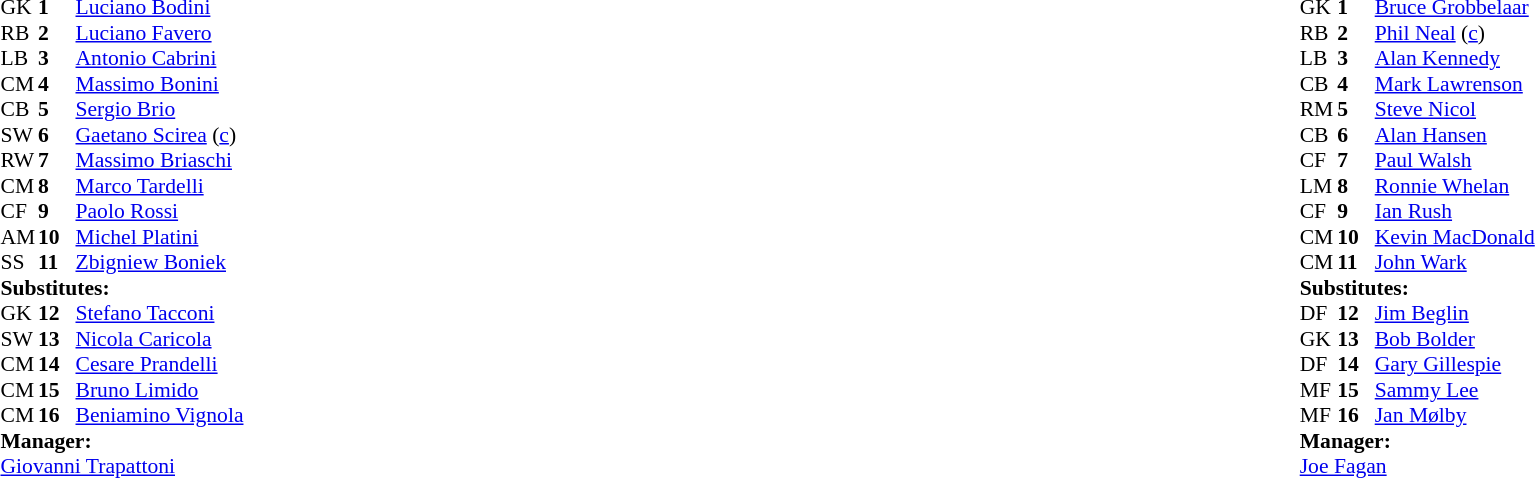<table width="100%">
<tr>
<td valign="top" width="50%"><br><table style="font-size:90%" cellspacing="0" cellpadding="0">
<tr>
<td colspan=4></td>
</tr>
<tr>
<th width=25></th>
<th width=25></th>
</tr>
<tr>
<td>GK</td>
<td><strong>1</strong></td>
<td> <a href='#'>Luciano Bodini</a></td>
</tr>
<tr>
<td>RB</td>
<td><strong>2</strong></td>
<td> <a href='#'>Luciano Favero</a></td>
</tr>
<tr>
<td>LB</td>
<td><strong>3</strong></td>
<td> <a href='#'>Antonio Cabrini</a></td>
</tr>
<tr>
<td>CM</td>
<td><strong>4</strong></td>
<td> <a href='#'>Massimo Bonini</a></td>
</tr>
<tr>
<td>CB</td>
<td><strong>5</strong></td>
<td> <a href='#'>Sergio Brio</a></td>
</tr>
<tr>
<td>SW</td>
<td><strong>6</strong></td>
<td> <a href='#'>Gaetano Scirea</a> (<a href='#'>c</a>)</td>
</tr>
<tr>
<td>RW</td>
<td><strong>7</strong></td>
<td> <a href='#'>Massimo Briaschi</a></td>
</tr>
<tr>
<td>CM</td>
<td><strong>8</strong></td>
<td> <a href='#'>Marco Tardelli</a></td>
</tr>
<tr>
<td>CF</td>
<td><strong>9</strong></td>
<td> <a href='#'>Paolo Rossi</a></td>
</tr>
<tr>
<td>AM</td>
<td><strong>10</strong></td>
<td> <a href='#'>Michel Platini</a></td>
</tr>
<tr>
<td>SS</td>
<td><strong>11</strong></td>
<td> <a href='#'>Zbigniew Boniek</a></td>
</tr>
<tr>
<td colspan=3><strong>Substitutes:</strong></td>
</tr>
<tr>
<td>GK</td>
<td><strong>12</strong></td>
<td> <a href='#'>Stefano Tacconi</a></td>
</tr>
<tr>
<td>SW</td>
<td><strong>13</strong></td>
<td> <a href='#'>Nicola Caricola</a></td>
</tr>
<tr>
<td>CM</td>
<td><strong>14</strong></td>
<td> <a href='#'>Cesare Prandelli</a></td>
</tr>
<tr>
<td>CM</td>
<td><strong>15</strong></td>
<td> <a href='#'>Bruno Limido</a></td>
</tr>
<tr>
<td>CM</td>
<td><strong>16</strong></td>
<td> <a href='#'>Beniamino Vignola</a></td>
</tr>
<tr>
<td colspan=3><strong>Manager:</strong></td>
</tr>
<tr>
<td colspan=4> <a href='#'>Giovanni Trapattoni</a></td>
</tr>
</table>
</td>
<td valign="top" width="50%"><br><table style="font-size: 90%" cellspacing="0" cellpadding="0" align=center>
<tr>
<td colspan="4"></td>
</tr>
<tr>
<th width=25></th>
<th width=25></th>
</tr>
<tr>
<td>GK</td>
<td><strong>1</strong></td>
<td> <a href='#'>Bruce Grobbelaar</a></td>
</tr>
<tr>
<td>RB</td>
<td><strong>2</strong></td>
<td> <a href='#'>Phil Neal</a> (<a href='#'>c</a>)</td>
</tr>
<tr>
<td>LB</td>
<td><strong>3</strong></td>
<td> <a href='#'>Alan Kennedy</a></td>
</tr>
<tr>
<td>CB</td>
<td><strong>4</strong></td>
<td> <a href='#'>Mark Lawrenson</a></td>
<td></td>
<td></td>
</tr>
<tr>
<td>RM</td>
<td><strong>5</strong></td>
<td> <a href='#'>Steve Nicol</a></td>
</tr>
<tr>
<td>CB</td>
<td><strong>6</strong></td>
<td> <a href='#'>Alan Hansen</a></td>
<td></td>
</tr>
<tr>
<td>CF</td>
<td><strong>7</strong></td>
<td> <a href='#'>Paul Walsh</a></td>
</tr>
<tr>
<td>LM</td>
<td><strong>8</strong></td>
<td> <a href='#'>Ronnie Whelan</a></td>
</tr>
<tr>
<td>CF</td>
<td><strong>9</strong></td>
<td> <a href='#'>Ian Rush</a></td>
</tr>
<tr>
<td>CM</td>
<td><strong>10</strong></td>
<td> <a href='#'>Kevin MacDonald</a></td>
</tr>
<tr>
<td>CM</td>
<td><strong>11</strong></td>
<td> <a href='#'>John Wark</a></td>
</tr>
<tr>
<td colspan=3><strong>Substitutes:</strong></td>
</tr>
<tr>
<td>DF</td>
<td><strong>12</strong></td>
<td> <a href='#'>Jim Beglin</a></td>
</tr>
<tr>
<td>GK</td>
<td><strong>13</strong></td>
<td> <a href='#'>Bob Bolder</a></td>
</tr>
<tr>
<td>DF</td>
<td><strong>14</strong></td>
<td> <a href='#'>Gary Gillespie</a></td>
<td></td>
<td></td>
</tr>
<tr>
<td>MF</td>
<td><strong>15</strong></td>
<td> <a href='#'>Sammy Lee</a></td>
</tr>
<tr>
<td>MF</td>
<td><strong>16</strong></td>
<td> <a href='#'>Jan Mølby</a></td>
</tr>
<tr>
<td colspan=3><strong>Manager:</strong></td>
</tr>
<tr>
<td colspan=4> <a href='#'>Joe Fagan</a></td>
</tr>
</table>
</td>
</tr>
</table>
